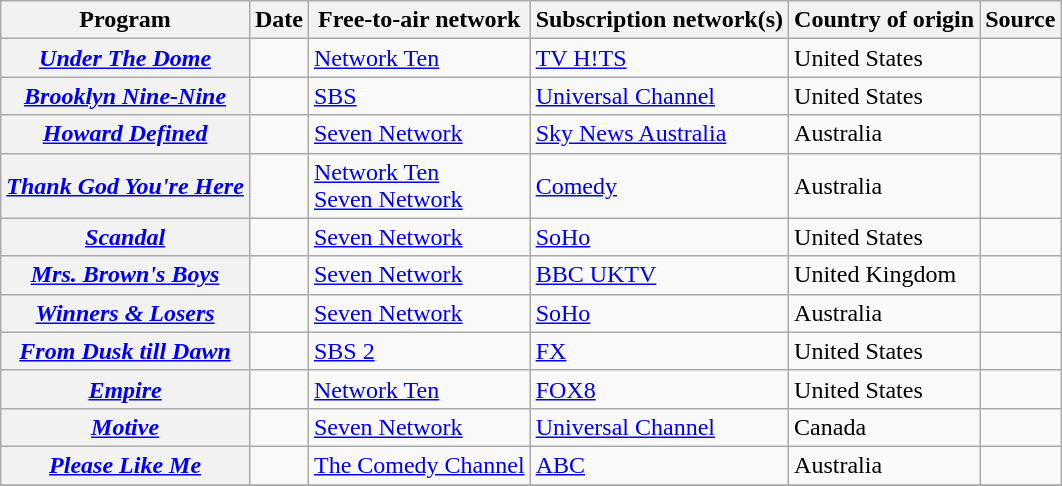<table class="wikitable plainrowheaders sortable" style="text-align:left">
<tr>
<th scope="col">Program</th>
<th scope="col">Date</th>
<th scope="col">Free-to-air network</th>
<th scope="col">Subscription network(s)</th>
<th scope="col">Country of origin</th>
<th scope="col" class="unsortable">Source</th>
</tr>
<tr>
<th scope="row"><em><a href='#'>Under The Dome</a></em></th>
<td align=center></td>
<td><a href='#'>Network Ten</a></td>
<td><a href='#'>TV H!TS</a></td>
<td>United States</td>
<td align=center></td>
</tr>
<tr>
<th scope="row"><em><a href='#'>Brooklyn Nine-Nine</a></em></th>
<td align=center></td>
<td><a href='#'>SBS</a></td>
<td><a href='#'>Universal Channel</a></td>
<td>United States</td>
<td align=center></td>
</tr>
<tr>
<th scope="row"><em><a href='#'>Howard Defined</a></em></th>
<td align=center></td>
<td><a href='#'>Seven Network</a></td>
<td><a href='#'>Sky News Australia</a></td>
<td>Australia</td>
<td align=center></td>
</tr>
<tr>
<th scope="row"><em><a href='#'>Thank God You're Here</a></em></th>
<td align=center></td>
<td><a href='#'>Network Ten</a><br><a href='#'>Seven Network</a></td>
<td><a href='#'>Comedy</a></td>
<td>Australia</td>
<td align=center></td>
</tr>
<tr>
<th scope="row"><em><a href='#'>Scandal</a></em></th>
<td align=center></td>
<td><a href='#'>Seven Network</a></td>
<td><a href='#'>SoHo</a></td>
<td>United States</td>
<td align=center></td>
</tr>
<tr>
<th scope="row"><em><a href='#'>Mrs. Brown's Boys</a></em></th>
<td align=center></td>
<td><a href='#'>Seven Network</a></td>
<td><a href='#'>BBC UKTV</a></td>
<td>United Kingdom</td>
<td align=center></td>
</tr>
<tr>
<th scope="row"><em><a href='#'>Winners & Losers</a></em></th>
<td align=center></td>
<td><a href='#'>Seven Network</a></td>
<td><a href='#'>SoHo</a></td>
<td>Australia</td>
<td align=center></td>
</tr>
<tr>
<th scope="row"><em><a href='#'>From Dusk till Dawn</a></em></th>
<td align=center></td>
<td><a href='#'>SBS 2</a></td>
<td><a href='#'>FX</a></td>
<td>United States</td>
<td align=center></td>
</tr>
<tr>
<th scope="row"><em><a href='#'>Empire</a></em></th>
<td align=center></td>
<td><a href='#'>Network Ten</a></td>
<td><a href='#'>FOX8</a></td>
<td>United States</td>
<td align=center></td>
</tr>
<tr>
<th scope="row"><em><a href='#'>Motive</a></em></th>
<td align=center></td>
<td><a href='#'>Seven Network</a></td>
<td><a href='#'>Universal Channel</a></td>
<td>Canada</td>
<td align=center></td>
</tr>
<tr>
<th scope="row"><em><a href='#'>Please Like Me</a></em></th>
<td align=center></td>
<td><a href='#'>The Comedy Channel</a></td>
<td><a href='#'>ABC</a></td>
<td>Australia</td>
<td align=center></td>
</tr>
<tr>
</tr>
</table>
